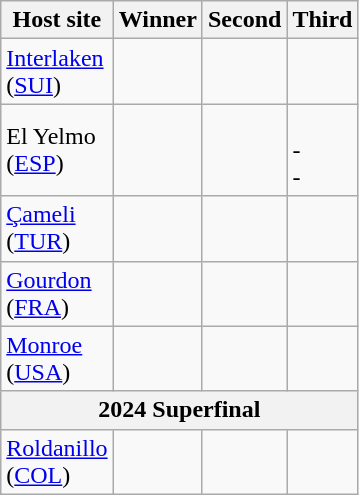<table class="wikitable">
<tr>
<th>Host site</th>
<th>Winner</th>
<th>Second</th>
<th>Third</th>
</tr>
<tr>
<td><a href='#'>Interlaken</a> <br> (<a href='#'>SUI</a>)</td>
<td> <br> </td>
<td> <br> </td>
<td> <br> </td>
</tr>
<tr>
<td>El Yelmo <br> (<a href='#'>ESP</a>)</td>
<td> <br> </td>
<td> <br> </td>
<td> <br> - <br> -</td>
</tr>
<tr>
<td><a href='#'>Çameli</a> <br> (<a href='#'>TUR</a>)</td>
<td> <br> </td>
<td> <br> </td>
<td> <br> </td>
</tr>
<tr>
<td><a href='#'>Gourdon</a> <br> (<a href='#'>FRA</a>)</td>
<td> <br> </td>
<td> <br> </td>
<td> <br> </td>
</tr>
<tr>
<td><a href='#'>Monroe</a> <br> (<a href='#'>USA</a>)</td>
<td> <br> </td>
<td> <br> </td>
<td> <br> </td>
</tr>
<tr>
<th Colspan=4>2024 Superfinal</th>
</tr>
<tr>
<td><a href='#'>Roldanillo</a> <br> (<a href='#'>COL</a>)</td>
<td> <br> </td>
<td> <br> </td>
<td> <br> </td>
</tr>
</table>
